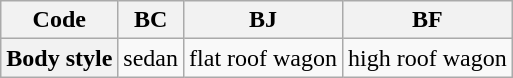<table class="wikitable">
<tr>
<th>Code</th>
<th>BC</th>
<th>BJ</th>
<th>BF</th>
</tr>
<tr>
<th>Body style</th>
<td>sedan</td>
<td>flat roof wagon</td>
<td>high roof wagon</td>
</tr>
</table>
